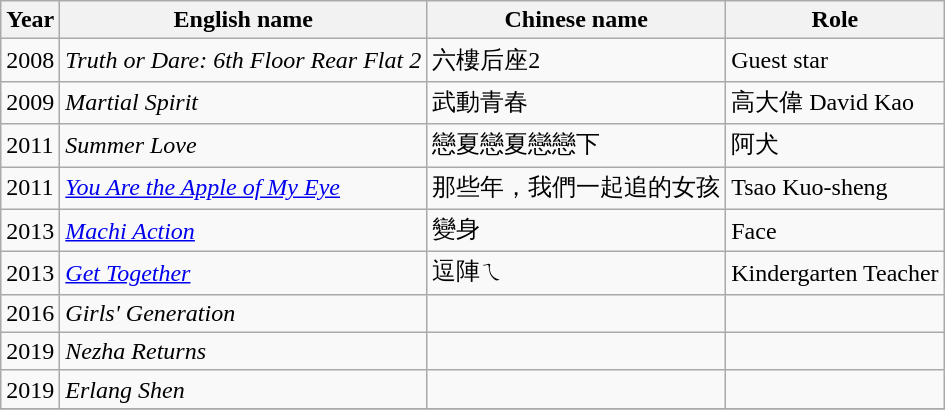<table class="wikitable">
<tr>
<th>Year</th>
<th>English name</th>
<th>Chinese name</th>
<th>Role</th>
</tr>
<tr>
<td>2008</td>
<td><em>Truth or Dare: 6th Floor Rear Flat 2</em></td>
<td>六樓后座2</td>
<td>Guest star</td>
</tr>
<tr>
<td>2009</td>
<td><em>Martial Spirit</em></td>
<td>武動青春</td>
<td>高大偉 David Kao</td>
</tr>
<tr>
<td>2011</td>
<td><em>Summer Love</em></td>
<td>戀夏戀夏戀戀下</td>
<td>阿犬</td>
</tr>
<tr>
<td>2011</td>
<td><em><a href='#'>You Are the Apple of My Eye</a></em></td>
<td>那些年，我們一起追的女孩</td>
<td>Tsao Kuo-sheng</td>
</tr>
<tr>
<td>2013</td>
<td><em><a href='#'>Machi Action</a></em></td>
<td>變身</td>
<td>Face</td>
</tr>
<tr>
<td>2013</td>
<td><em><a href='#'>Get Together</a></em></td>
<td>逗陣ㄟ</td>
<td>Kindergarten Teacher</td>
</tr>
<tr>
<td>2016</td>
<td><em>Girls' Generation</em></td>
<td></td>
<td></td>
</tr>
<tr>
<td>2019</td>
<td><em>Nezha Returns</em></td>
<td></td>
<td></td>
</tr>
<tr>
<td>2019</td>
<td><em>Erlang Shen</em></td>
<td></td>
<td></td>
</tr>
<tr>
</tr>
</table>
